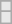<table class=wikitable>
<tr>
</tr>
<tr bgcolor= e8e8e8>
<td></td>
</tr>
<tr>
</tr>
<tr bgcolor= e8e8e8>
<td></td>
</tr>
</table>
